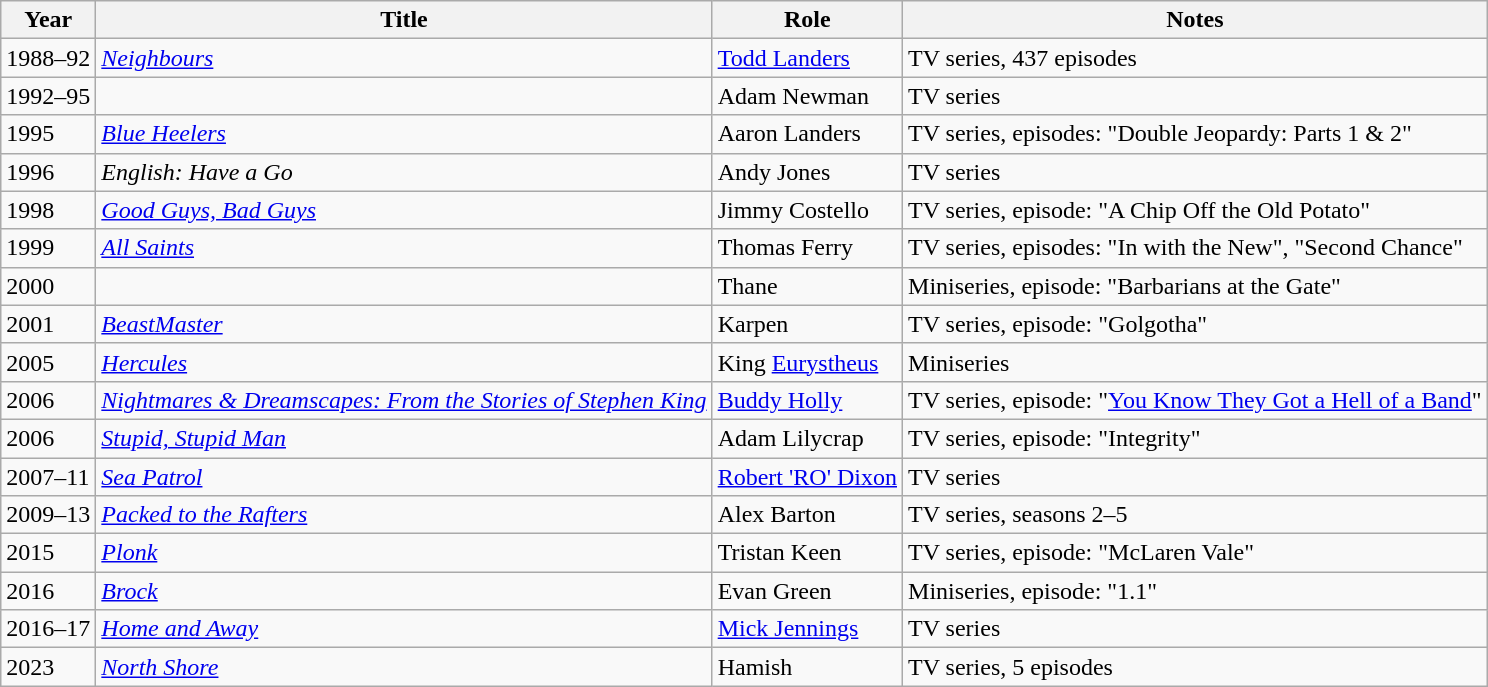<table class="wikitable sortable">
<tr>
<th>Year</th>
<th>Title</th>
<th>Role</th>
<th class="unsortable">Notes</th>
</tr>
<tr>
<td>1988–92</td>
<td><em><a href='#'>Neighbours</a></em></td>
<td><a href='#'>Todd Landers</a></td>
<td>TV series, 437 episodes</td>
</tr>
<tr>
<td>1992–95</td>
<td><em></em></td>
<td>Adam Newman</td>
<td>TV series</td>
</tr>
<tr>
<td>1995</td>
<td><em><a href='#'>Blue Heelers</a></em></td>
<td>Aaron Landers</td>
<td>TV series, episodes: "Double Jeopardy: Parts 1 & 2"</td>
</tr>
<tr>
<td>1996</td>
<td><em>English: Have a Go</em></td>
<td>Andy Jones</td>
<td>TV series</td>
</tr>
<tr>
<td>1998</td>
<td><em><a href='#'>Good Guys, Bad Guys</a></em></td>
<td>Jimmy Costello</td>
<td>TV series, episode: "A Chip Off the Old Potato"</td>
</tr>
<tr>
<td>1999</td>
<td><em><a href='#'>All Saints</a></em></td>
<td>Thomas Ferry</td>
<td>TV series, episodes: "In with the New", "Second Chance"</td>
</tr>
<tr>
<td>2000</td>
<td><em></em></td>
<td>Thane</td>
<td>Miniseries, episode: "Barbarians at the Gate"</td>
</tr>
<tr>
<td>2001</td>
<td><em><a href='#'>BeastMaster</a></em></td>
<td>Karpen</td>
<td>TV series, episode: "Golgotha"</td>
</tr>
<tr>
<td>2005</td>
<td><em><a href='#'>Hercules</a></em></td>
<td>King <a href='#'>Eurystheus</a></td>
<td>Miniseries</td>
</tr>
<tr>
<td>2006</td>
<td><em><a href='#'>Nightmares & Dreamscapes: From the Stories of Stephen King</a></em></td>
<td><a href='#'>Buddy Holly</a></td>
<td>TV series, episode: "<a href='#'>You Know They Got a Hell of a Band</a>"</td>
</tr>
<tr>
<td>2006</td>
<td><em><a href='#'>Stupid, Stupid Man</a></em></td>
<td>Adam Lilycrap</td>
<td>TV series, episode: "Integrity"</td>
</tr>
<tr>
<td>2007–11</td>
<td><em><a href='#'>Sea Patrol</a></em></td>
<td><a href='#'>Robert 'RO' Dixon</a></td>
<td>TV series</td>
</tr>
<tr>
<td>2009–13</td>
<td><em><a href='#'>Packed to the Rafters</a></em></td>
<td>Alex Barton</td>
<td>TV series, seasons 2–5</td>
</tr>
<tr>
<td>2015</td>
<td><em><a href='#'>Plonk</a></em></td>
<td>Tristan Keen</td>
<td>TV series, episode: "McLaren Vale"</td>
</tr>
<tr>
<td>2016</td>
<td><em><a href='#'>Brock</a></em></td>
<td>Evan Green</td>
<td>Miniseries, episode: "1.1"</td>
</tr>
<tr>
<td>2016–17</td>
<td><em><a href='#'>Home and Away</a></em></td>
<td><a href='#'>Mick Jennings</a></td>
<td>TV series</td>
</tr>
<tr>
<td>2023</td>
<td><em><a href='#'>North Shore</a></em></td>
<td>Hamish</td>
<td>TV series, 5 episodes</td>
</tr>
</table>
